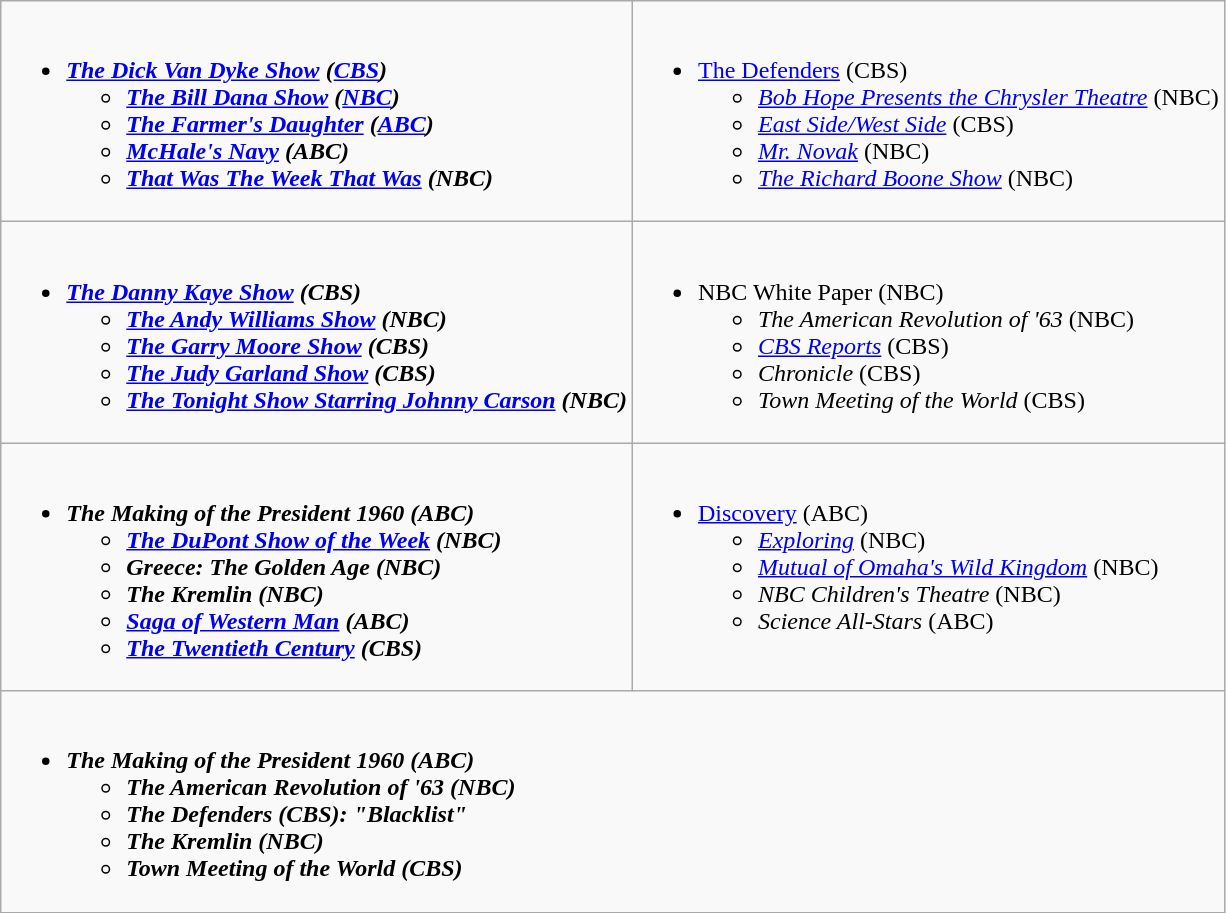<table class="wikitable">
<tr>
<td style="vertical-align:top;"><br><ul><li><strong><em><a href='#'>The Dick Van Dyke Show</a><em> (<a href='#'>CBS</a>)<strong><ul><li></em><a href='#'>The Bill Dana Show</a><em> (<a href='#'>NBC</a>)</li><li></em><a href='#'>The Farmer's Daughter</a><em> (<a href='#'>ABC</a>)</li><li></em><a href='#'>McHale's Navy</a><em> (ABC)</li><li></em><a href='#'>That Was The Week That Was</a><em> (NBC)</li></ul></li></ul></td>
<td style="vertical-align:top;"><br><ul><li></em></strong><a href='#'>The Defenders</a></em> (CBS)</strong><ul><li><em><a href='#'>Bob Hope Presents the Chrysler Theatre</a></em> (NBC)</li><li><em><a href='#'>East Side/West Side</a></em> (CBS)</li><li><em><a href='#'>Mr. Novak</a></em> (NBC)</li><li><em><a href='#'>The Richard Boone Show</a></em> (NBC)</li></ul></li></ul></td>
</tr>
<tr>
<td style="vertical-align:top;"><br><ul><li><strong><em><a href='#'>The Danny Kaye Show</a><em> (CBS)<strong><ul><li></em><a href='#'>The Andy Williams Show</a><em> (NBC)</li><li></em><a href='#'>The Garry Moore Show</a><em> (CBS)</li><li></em><a href='#'>The Judy Garland Show</a><em> (CBS)</li><li></em><a href='#'>The Tonight Show Starring Johnny Carson</a><em> (NBC)</li></ul></li></ul></td>
<td style="vertical-align:top;"><br><ul><li></em></strong>NBC White Paper</em> (NBC)</strong><ul><li><em>The American Revolution of '63</em> (NBC)</li><li><em><a href='#'>CBS Reports</a></em> (CBS)</li><li><em>Chronicle</em> (CBS)</li><li><em>Town Meeting of the World</em> (CBS)</li></ul></li></ul></td>
</tr>
<tr>
<td style="vertical-align:top;"><br><ul><li><strong><em>The Making of the President 1960<em> (ABC)<strong><ul><li></em><a href='#'>The DuPont Show of the Week</a><em> (NBC)</li><li></em>Greece: The Golden Age<em> (NBC)</li><li></em>The Kremlin<em> (NBC)</li><li></em><a href='#'>Saga of Western Man</a><em> (ABC)</li><li></em><a href='#'>The Twentieth Century</a><em> (CBS)</li></ul></li></ul></td>
<td style="vertical-align:top;"><br><ul><li></em></strong><a href='#'>Discovery</a></em> (ABC)</strong><ul><li><em><a href='#'>Exploring</a></em> (NBC)</li><li><em><a href='#'>Mutual of Omaha's Wild Kingdom</a></em> (NBC)</li><li><em>NBC Children's Theatre</em> (NBC)</li><li><em>Science All-Stars</em> (ABC)</li></ul></li></ul></td>
</tr>
<tr>
<td style="vertical-align:top;" colspan="2"><br><ul><li><strong><em>The Making of the President 1960<em> (ABC)<strong><ul><li></em>The American Revolution of '63<em> (NBC)</li><li></em>The Defenders<em> (CBS): "Blacklist"</li><li></em>The Kremlin<em> (NBC)</li><li></em>Town Meeting of the World<em> (CBS)</li></ul></li></ul></td>
</tr>
</table>
